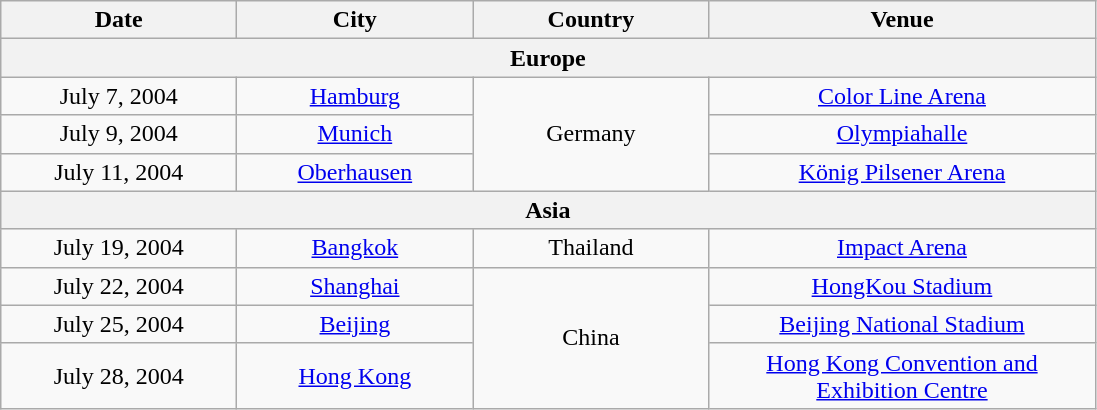<table class="wikitable" style="text-align:center;">
<tr>
<th width="150">Date</th>
<th width="150">City</th>
<th width="150">Country</th>
<th width="250">Venue</th>
</tr>
<tr>
<th colspan="4">Europe</th>
</tr>
<tr>
<td>July 7, 2004</td>
<td><a href='#'>Hamburg</a></td>
<td rowspan="3">Germany</td>
<td><a href='#'>Color Line Arena</a></td>
</tr>
<tr>
<td>July 9, 2004</td>
<td><a href='#'>Munich</a></td>
<td><a href='#'>Olympiahalle</a></td>
</tr>
<tr>
<td>July 11, 2004</td>
<td><a href='#'>Oberhausen</a></td>
<td><a href='#'>König Pilsener Arena</a></td>
</tr>
<tr>
<th colspan="4">Asia </th>
</tr>
<tr>
<td>July 19, 2004</td>
<td><a href='#'>Bangkok</a></td>
<td>Thailand</td>
<td><a href='#'>Impact Arena</a></td>
</tr>
<tr>
<td>July 22, 2004</td>
<td><a href='#'>Shanghai</a></td>
<td rowspan="3">China</td>
<td><a href='#'>HongKou Stadium</a></td>
</tr>
<tr>
<td>July 25, 2004</td>
<td><a href='#'>Beijing</a></td>
<td><a href='#'>Beijing National Stadium</a></td>
</tr>
<tr>
<td>July 28, 2004</td>
<td><a href='#'>Hong Kong</a></td>
<td><a href='#'>Hong Kong Convention and Exhibition Centre</a></td>
</tr>
</table>
